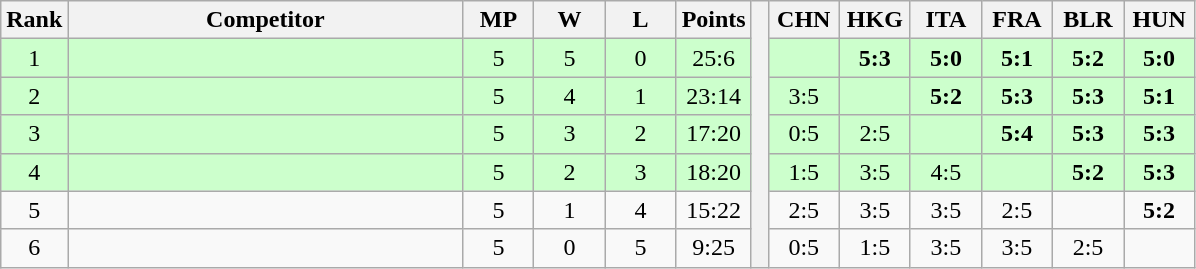<table class="wikitable" style="text-align:center">
<tr>
<th>Rank</th>
<th style="width:16em">Competitor</th>
<th style="width:2.5em">MP</th>
<th style="width:2.5em">W</th>
<th style="width:2.5em">L</th>
<th>Points</th>
<th rowspan="7"> </th>
<th style="width:2.5em">CHN</th>
<th style="width:2.5em">HKG</th>
<th style="width:2.5em">ITA</th>
<th style="width:2.5em">FRA</th>
<th style="width:2.5em">BLR</th>
<th style="width:2.5em">HUN</th>
</tr>
<tr style="background:#cfc;">
<td>1</td>
<td style="text-align:left"></td>
<td>5</td>
<td>5</td>
<td>0</td>
<td>25:6</td>
<td></td>
<td><strong>5:3</strong></td>
<td><strong>5:0</strong></td>
<td><strong>5:1</strong></td>
<td><strong>5:2</strong></td>
<td><strong>5:0</strong></td>
</tr>
<tr style="background:#cfc;">
<td>2</td>
<td style="text-align:left"></td>
<td>5</td>
<td>4</td>
<td>1</td>
<td>23:14</td>
<td>3:5</td>
<td></td>
<td><strong>5:2</strong></td>
<td><strong>5:3</strong></td>
<td><strong>5:3</strong></td>
<td><strong>5:1</strong></td>
</tr>
<tr style="background:#cfc;">
<td>3</td>
<td style="text-align:left"></td>
<td>5</td>
<td>3</td>
<td>2</td>
<td>17:20</td>
<td>0:5</td>
<td>2:5</td>
<td></td>
<td><strong>5:4</strong></td>
<td><strong>5:3</strong></td>
<td><strong>5:3</strong></td>
</tr>
<tr style="background:#cfc;">
<td>4</td>
<td style="text-align:left"></td>
<td>5</td>
<td>2</td>
<td>3</td>
<td>18:20</td>
<td>1:5</td>
<td>3:5</td>
<td>4:5</td>
<td></td>
<td><strong>5:2</strong></td>
<td><strong>5:3</strong></td>
</tr>
<tr>
<td>5</td>
<td style="text-align:left"></td>
<td>5</td>
<td>1</td>
<td>4</td>
<td>15:22</td>
<td>2:5</td>
<td>3:5</td>
<td>3:5</td>
<td>2:5</td>
<td></td>
<td><strong>5:2</strong></td>
</tr>
<tr>
<td>6</td>
<td style="text-align:left"></td>
<td>5</td>
<td>0</td>
<td>5</td>
<td>9:25</td>
<td>0:5</td>
<td>1:5</td>
<td>3:5</td>
<td>3:5</td>
<td>2:5</td>
<td></td>
</tr>
</table>
